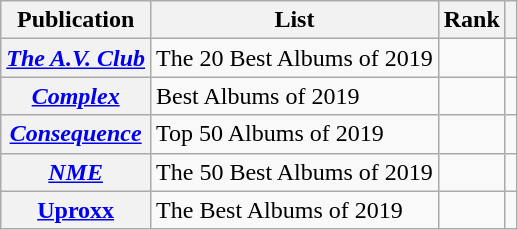<table class="wikitable sortable plainrowheaders" style="border:none; margin:0;">
<tr>
<th scope="col">Publication</th>
<th scope="col" class="unsortable">List</th>
<th scope="col" data-sort-type="number">Rank</th>
<th scope="col" class="unsortable"></th>
</tr>
<tr>
<th scope="row"><em><a href='#'>The A.V. Club</a></em></th>
<td>The 20 Best Albums of 2019</td>
<td></td>
<td></td>
</tr>
<tr>
<th scope="row"><em><a href='#'>Complex</a></em></th>
<td>Best Albums of 2019</td>
<td></td>
<td></td>
</tr>
<tr>
<th scope="row"><em><a href='#'>Consequence</a></em></th>
<td>Top 50 Albums of 2019</td>
<td></td>
<td></td>
</tr>
<tr>
<th scope="row"><em><a href='#'>NME</a></em></th>
<td>The 50 Best Albums of 2019</td>
<td></td>
<td></td>
</tr>
<tr>
<th scope="row"><a href='#'>Uproxx</a></th>
<td>The Best Albums of 2019</td>
<td></td>
<td></td>
</tr>
</table>
